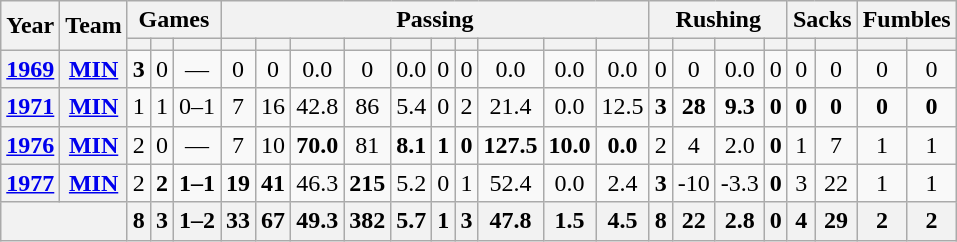<table class="wikitable" style="text-align:center;">
<tr>
<th rowspan="2">Year</th>
<th rowspan="2">Team</th>
<th colspan="3">Games</th>
<th colspan="10">Passing</th>
<th colspan="4">Rushing</th>
<th colspan="2">Sacks</th>
<th colspan="2">Fumbles</th>
</tr>
<tr>
<th></th>
<th></th>
<th></th>
<th></th>
<th></th>
<th></th>
<th></th>
<th></th>
<th></th>
<th></th>
<th></th>
<th></th>
<th></th>
<th></th>
<th></th>
<th></th>
<th></th>
<th></th>
<th></th>
<th></th>
<th></th>
</tr>
<tr>
<th><a href='#'>1969</a></th>
<th><a href='#'>MIN</a></th>
<td><strong>3</strong></td>
<td>0</td>
<td>—</td>
<td>0</td>
<td>0</td>
<td>0.0</td>
<td>0</td>
<td>0.0</td>
<td>0</td>
<td>0</td>
<td>0.0</td>
<td>0.0</td>
<td>0.0</td>
<td>0</td>
<td>0</td>
<td>0.0</td>
<td>0</td>
<td>0</td>
<td>0</td>
<td>0</td>
<td>0</td>
</tr>
<tr>
<th><a href='#'>1971</a></th>
<th><a href='#'>MIN</a></th>
<td>1</td>
<td>1</td>
<td>0–1</td>
<td>7</td>
<td>16</td>
<td>42.8</td>
<td>86</td>
<td>5.4</td>
<td>0</td>
<td>2</td>
<td>21.4</td>
<td>0.0</td>
<td>12.5</td>
<td><strong>3</strong></td>
<td><strong>28</strong></td>
<td><strong>9.3</strong></td>
<td><strong>0</strong></td>
<td><strong>0</strong></td>
<td><strong>0</strong></td>
<td><strong>0</strong></td>
<td><strong>0</strong></td>
</tr>
<tr>
<th><a href='#'>1976</a></th>
<th><a href='#'>MIN</a></th>
<td>2</td>
<td>0</td>
<td>—</td>
<td>7</td>
<td>10</td>
<td><strong>70.0</strong></td>
<td>81</td>
<td><strong>8.1</strong></td>
<td><strong>1</strong></td>
<td><strong>0</strong></td>
<td><strong>127.5</strong></td>
<td><strong>10.0</strong></td>
<td><strong>0.0</strong></td>
<td>2</td>
<td>4</td>
<td>2.0</td>
<td><strong>0</strong></td>
<td>1</td>
<td>7</td>
<td>1</td>
<td>1</td>
</tr>
<tr>
<th><a href='#'>1977</a></th>
<th><a href='#'>MIN</a></th>
<td>2</td>
<td><strong>2</strong></td>
<td><strong>1–1</strong></td>
<td><strong>19</strong></td>
<td><strong>41</strong></td>
<td>46.3</td>
<td><strong>215</strong></td>
<td>5.2</td>
<td>0</td>
<td>1</td>
<td>52.4</td>
<td>0.0</td>
<td>2.4</td>
<td><strong>3</strong></td>
<td>-10</td>
<td>-3.3</td>
<td><strong>0</strong></td>
<td>3</td>
<td>22</td>
<td>1</td>
<td>1</td>
</tr>
<tr>
<th colspan="2"></th>
<th>8</th>
<th>3</th>
<th>1–2</th>
<th>33</th>
<th>67</th>
<th>49.3</th>
<th>382</th>
<th>5.7</th>
<th>1</th>
<th>3</th>
<th>47.8</th>
<th>1.5</th>
<th>4.5</th>
<th>8</th>
<th>22</th>
<th>2.8</th>
<th>0</th>
<th>4</th>
<th>29</th>
<th>2</th>
<th>2</th>
</tr>
</table>
